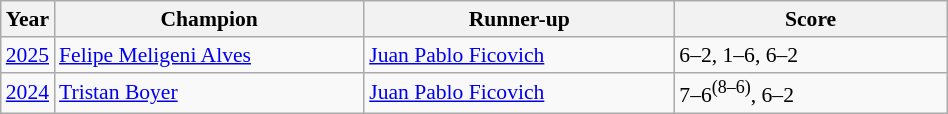<table class="wikitable" style="font-size:90%">
<tr>
<th>Year</th>
<th width="200">Champion</th>
<th width="200">Runner-up</th>
<th width="175">Score</th>
</tr>
<tr>
<td><a href='#'>2025</a></td>
<td> <a href='#'>Felipe Meligeni Alves</a></td>
<td> <a href='#'>Juan Pablo Ficovich</a></td>
<td>6–2, 1–6, 6–2</td>
</tr>
<tr>
<td><a href='#'>2024</a></td>
<td> <a href='#'>Tristan Boyer</a></td>
<td> <a href='#'>Juan Pablo Ficovich</a></td>
<td>7–6<sup>(8–6)</sup>, 6–2</td>
</tr>
</table>
